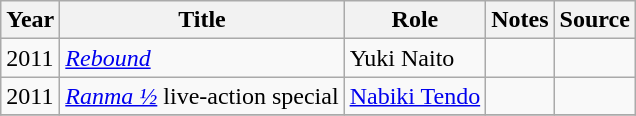<table class="wikitable sortable plainrowheaders">
<tr>
<th>Year</th>
<th>Title</th>
<th>Role</th>
<th class="unsortable">Notes</th>
<th class="unsortable">Source</th>
</tr>
<tr>
<td>2011</td>
<td><em><a href='#'>Rebound</a></em></td>
<td>Yuki Naito</td>
<td></td>
<td></td>
</tr>
<tr>
<td>2011</td>
<td><em><a href='#'>Ranma ½</a></em> live-action special</td>
<td><a href='#'>Nabiki Tendo</a></td>
<td></td>
<td></td>
</tr>
<tr>
</tr>
</table>
